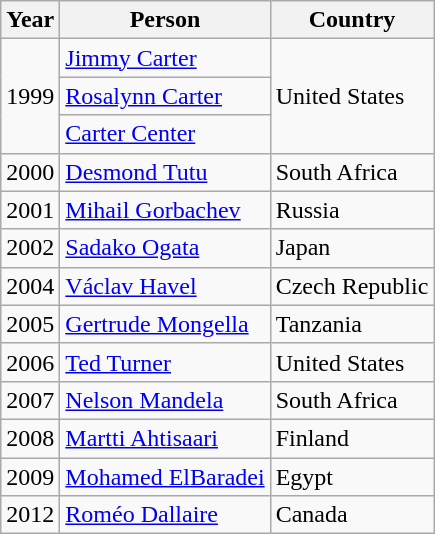<table class="wikitable sortable">
<tr>
<th>Year</th>
<th>Person</th>
<th>Country</th>
</tr>
<tr>
<td rowspan=3>1999</td>
<td><a href='#'>Jimmy Carter</a></td>
<td rowspan=3>United States</td>
</tr>
<tr>
<td><a href='#'>Rosalynn Carter</a></td>
</tr>
<tr>
<td><a href='#'>Carter Center</a></td>
</tr>
<tr>
<td>2000</td>
<td><a href='#'>Desmond Tutu</a></td>
<td>South Africa</td>
</tr>
<tr>
<td>2001</td>
<td><a href='#'>Mihail Gorbachev</a></td>
<td>Russia</td>
</tr>
<tr>
<td>2002</td>
<td><a href='#'>Sadako Ogata</a></td>
<td>Japan</td>
</tr>
<tr>
<td>2004</td>
<td><a href='#'>Václav Havel</a></td>
<td>Czech Republic</td>
</tr>
<tr>
<td>2005</td>
<td><a href='#'>Gertrude Mongella</a></td>
<td>Tanzania</td>
</tr>
<tr>
<td>2006</td>
<td><a href='#'>Ted Turner</a></td>
<td>United States</td>
</tr>
<tr>
<td>2007</td>
<td><a href='#'>Nelson Mandela</a></td>
<td>South Africa</td>
</tr>
<tr>
<td>2008</td>
<td><a href='#'>Martti Ahtisaari</a></td>
<td>Finland</td>
</tr>
<tr>
<td>2009</td>
<td><a href='#'>Mohamed ElBaradei</a></td>
<td>Egypt</td>
</tr>
<tr>
<td>2012</td>
<td><a href='#'>Roméo Dallaire</a></td>
<td>Canada</td>
</tr>
</table>
